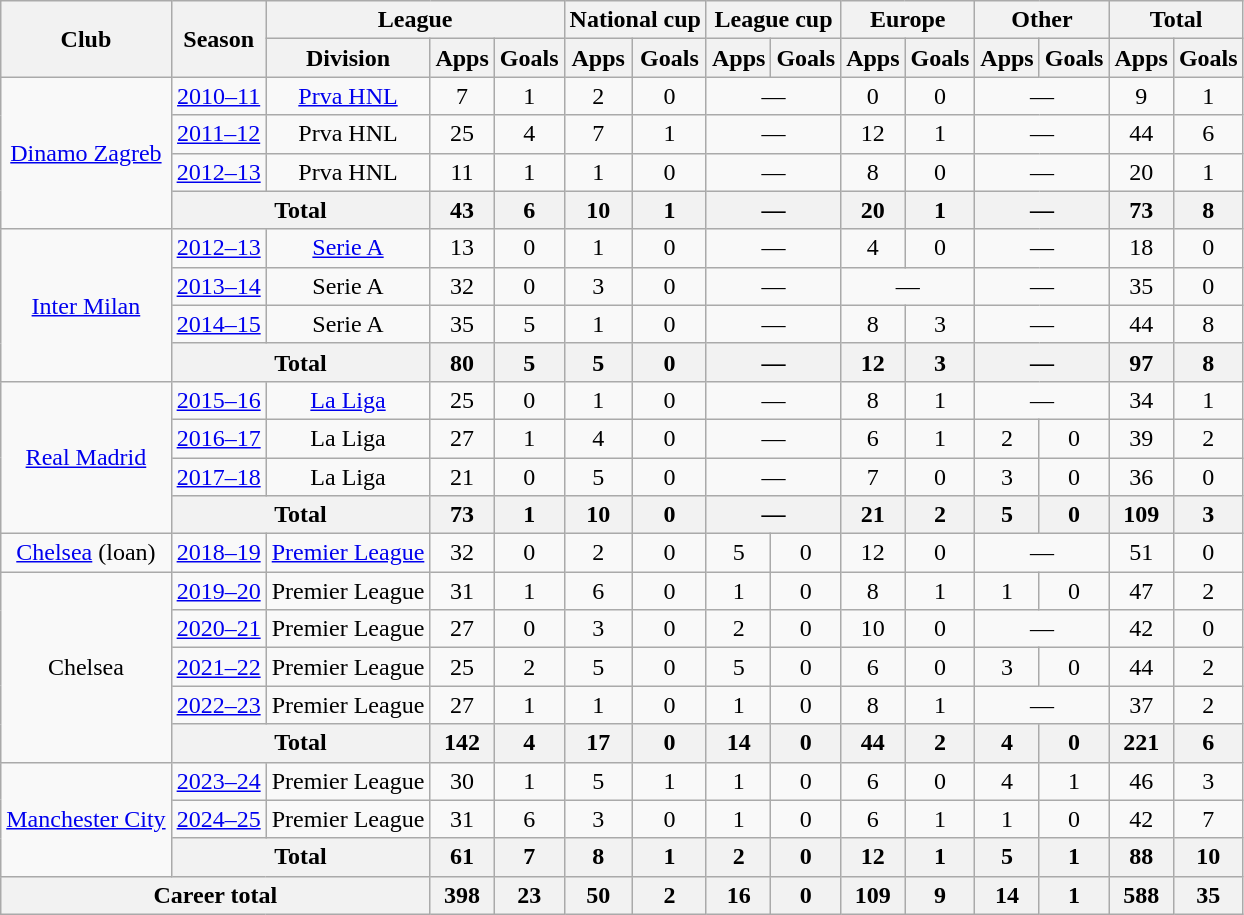<table class="wikitable" style="text-align: center;">
<tr>
<th rowspan="2">Club</th>
<th rowspan="2">Season</th>
<th colspan="3">League</th>
<th colspan="2">National cup</th>
<th colspan="2">League cup</th>
<th colspan="2">Europe</th>
<th colspan="2">Other</th>
<th colspan="2">Total</th>
</tr>
<tr>
<th>Division</th>
<th>Apps</th>
<th>Goals</th>
<th>Apps</th>
<th>Goals</th>
<th>Apps</th>
<th>Goals</th>
<th>Apps</th>
<th>Goals</th>
<th>Apps</th>
<th>Goals</th>
<th>Apps</th>
<th>Goals</th>
</tr>
<tr>
<td rowspan="4"><a href='#'>Dinamo Zagreb</a></td>
<td><a href='#'>2010–11</a></td>
<td><a href='#'>Prva HNL</a></td>
<td>7</td>
<td>1</td>
<td>2</td>
<td>0</td>
<td colspan="2">—</td>
<td>0</td>
<td>0</td>
<td colspan="2">—</td>
<td>9</td>
<td>1</td>
</tr>
<tr>
<td><a href='#'>2011–12</a></td>
<td>Prva HNL</td>
<td>25</td>
<td>4</td>
<td>7</td>
<td>1</td>
<td colspan="2">—</td>
<td>12</td>
<td>1</td>
<td colspan="2">—</td>
<td>44</td>
<td>6</td>
</tr>
<tr>
<td><a href='#'>2012–13</a></td>
<td>Prva HNL</td>
<td>11</td>
<td>1</td>
<td>1</td>
<td>0</td>
<td colspan="2">—</td>
<td>8</td>
<td>0</td>
<td colspan=2>—</td>
<td>20</td>
<td>1</td>
</tr>
<tr>
<th colspan="2">Total</th>
<th>43</th>
<th>6</th>
<th>10</th>
<th>1</th>
<th colspan="2">—</th>
<th>20</th>
<th>1</th>
<th colspan="2">—</th>
<th>73</th>
<th>8</th>
</tr>
<tr>
<td rowspan="4"><a href='#'>Inter Milan</a></td>
<td><a href='#'>2012–13</a></td>
<td><a href='#'>Serie A</a></td>
<td>13</td>
<td>0</td>
<td>1</td>
<td>0</td>
<td colspan="2">—</td>
<td>4</td>
<td>0</td>
<td colspan="2">—</td>
<td>18</td>
<td>0</td>
</tr>
<tr>
<td><a href='#'>2013–14</a></td>
<td>Serie A</td>
<td>32</td>
<td>0</td>
<td>3</td>
<td>0</td>
<td colspan="2">—</td>
<td colspan="2">—</td>
<td colspan="2">—</td>
<td>35</td>
<td>0</td>
</tr>
<tr>
<td><a href='#'>2014–15</a></td>
<td>Serie A</td>
<td>35</td>
<td>5</td>
<td>1</td>
<td>0</td>
<td colspan="2">—</td>
<td>8</td>
<td>3</td>
<td colspan="2">—</td>
<td>44</td>
<td>8</td>
</tr>
<tr>
<th colspan="2">Total</th>
<th>80</th>
<th>5</th>
<th>5</th>
<th>0</th>
<th colspan="2">—</th>
<th>12</th>
<th>3</th>
<th colspan="2">—</th>
<th>97</th>
<th>8</th>
</tr>
<tr>
<td rowspan="4"><a href='#'>Real Madrid</a></td>
<td><a href='#'>2015–16</a></td>
<td><a href='#'>La Liga</a></td>
<td>25</td>
<td>0</td>
<td>1</td>
<td>0</td>
<td colspan="2">—</td>
<td>8</td>
<td>1</td>
<td colspan="2">—</td>
<td>34</td>
<td>1</td>
</tr>
<tr>
<td><a href='#'>2016–17</a></td>
<td>La Liga</td>
<td>27</td>
<td>1</td>
<td>4</td>
<td>0</td>
<td colspan="2">—</td>
<td>6</td>
<td>1</td>
<td>2</td>
<td>0</td>
<td>39</td>
<td>2</td>
</tr>
<tr>
<td><a href='#'>2017–18</a></td>
<td>La Liga</td>
<td>21</td>
<td>0</td>
<td>5</td>
<td>0</td>
<td colspan="2">—</td>
<td>7</td>
<td>0</td>
<td>3</td>
<td>0</td>
<td>36</td>
<td>0</td>
</tr>
<tr>
<th colspan="2">Total</th>
<th>73</th>
<th>1</th>
<th>10</th>
<th>0</th>
<th colspan="2">—</th>
<th>21</th>
<th>2</th>
<th>5</th>
<th>0</th>
<th>109</th>
<th>3</th>
</tr>
<tr>
<td><a href='#'>Chelsea</a> (loan)</td>
<td><a href='#'>2018–19</a></td>
<td><a href='#'>Premier League</a></td>
<td>32</td>
<td>0</td>
<td>2</td>
<td>0</td>
<td>5</td>
<td>0</td>
<td>12</td>
<td>0</td>
<td colspan="2">—</td>
<td>51</td>
<td>0</td>
</tr>
<tr>
<td rowspan="5">Chelsea</td>
<td><a href='#'>2019–20</a></td>
<td>Premier League</td>
<td>31</td>
<td>1</td>
<td>6</td>
<td>0</td>
<td>1</td>
<td>0</td>
<td>8</td>
<td>1</td>
<td>1</td>
<td>0</td>
<td>47</td>
<td>2</td>
</tr>
<tr>
<td><a href='#'>2020–21</a></td>
<td>Premier League</td>
<td>27</td>
<td>0</td>
<td>3</td>
<td>0</td>
<td>2</td>
<td>0</td>
<td>10</td>
<td>0</td>
<td colspan="2">—</td>
<td>42</td>
<td>0</td>
</tr>
<tr>
<td><a href='#'>2021–22</a></td>
<td>Premier League</td>
<td>25</td>
<td>2</td>
<td>5</td>
<td>0</td>
<td>5</td>
<td>0</td>
<td>6</td>
<td>0</td>
<td>3</td>
<td>0</td>
<td>44</td>
<td>2</td>
</tr>
<tr>
<td><a href='#'>2022–23</a></td>
<td>Premier League</td>
<td>27</td>
<td>1</td>
<td>1</td>
<td>0</td>
<td>1</td>
<td>0</td>
<td>8</td>
<td>1</td>
<td colspan="2">—</td>
<td>37</td>
<td>2</td>
</tr>
<tr>
<th colspan="2">Total</th>
<th>142</th>
<th>4</th>
<th>17</th>
<th>0</th>
<th>14</th>
<th>0</th>
<th>44</th>
<th>2</th>
<th>4</th>
<th>0</th>
<th>221</th>
<th>6</th>
</tr>
<tr>
<td rowspan="3"><a href='#'>Manchester City</a></td>
<td><a href='#'>2023–24</a></td>
<td>Premier League</td>
<td>30</td>
<td>1</td>
<td>5</td>
<td>1</td>
<td>1</td>
<td>0</td>
<td>6</td>
<td>0</td>
<td>4</td>
<td>1</td>
<td>46</td>
<td>3</td>
</tr>
<tr>
<td><a href='#'>2024–25</a></td>
<td>Premier League</td>
<td>31</td>
<td>6</td>
<td>3</td>
<td>0</td>
<td>1</td>
<td>0</td>
<td>6</td>
<td>1</td>
<td>1</td>
<td>0</td>
<td>42</td>
<td>7</td>
</tr>
<tr>
<th colspan="2">Total</th>
<th>61</th>
<th>7</th>
<th>8</th>
<th>1</th>
<th>2</th>
<th>0</th>
<th>12</th>
<th>1</th>
<th>5</th>
<th>1</th>
<th>88</th>
<th>10</th>
</tr>
<tr>
<th colspan="3">Career total</th>
<th>398</th>
<th>23</th>
<th>50</th>
<th>2</th>
<th>16</th>
<th>0</th>
<th>109</th>
<th>9</th>
<th>14</th>
<th>1</th>
<th>588</th>
<th>35</th>
</tr>
</table>
